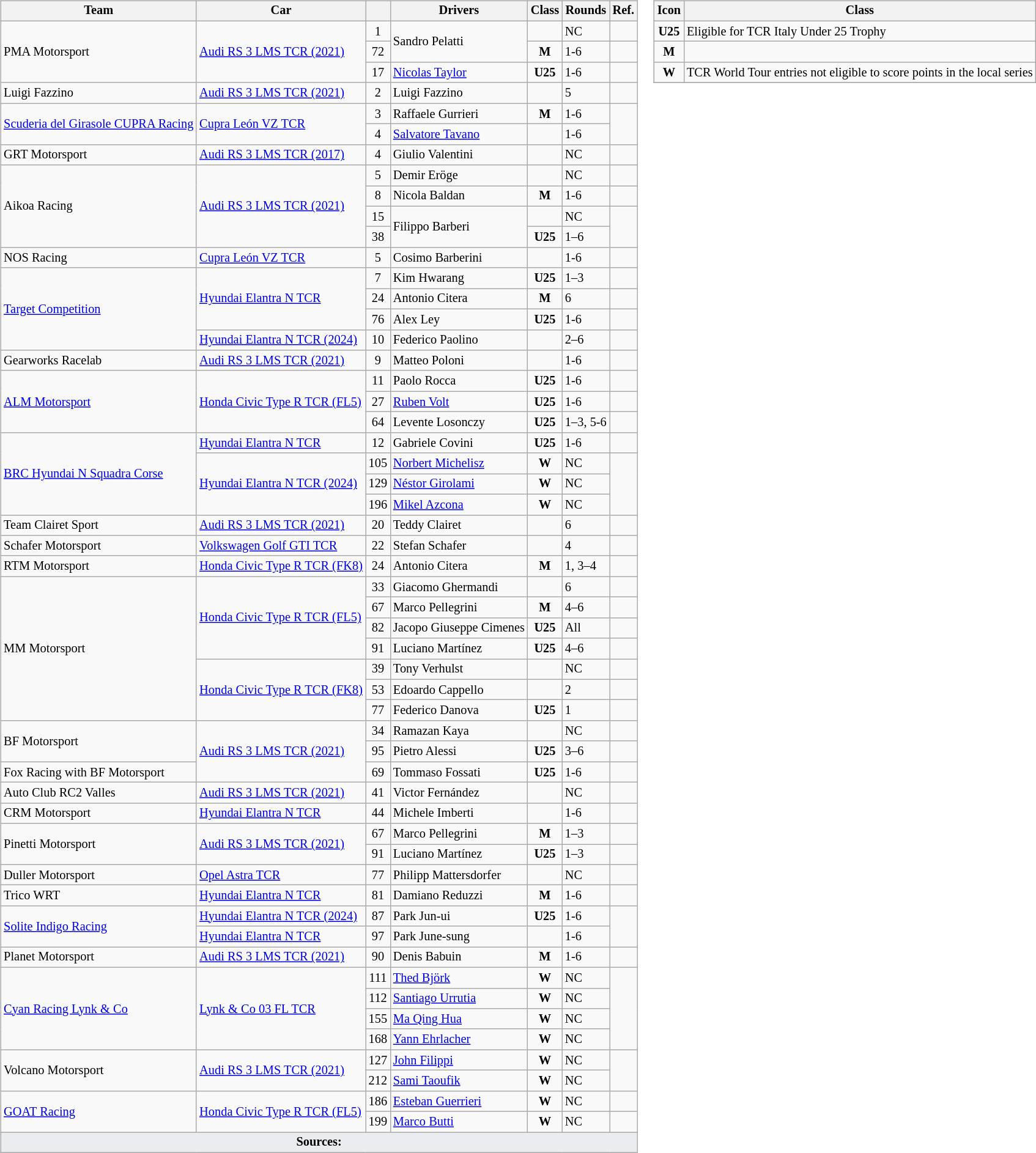<table>
<tr>
<td><br><table class="wikitable" style="font-size: 85%;">
<tr>
<th>Team</th>
<th>Car</th>
<th></th>
<th>Drivers</th>
<th>Class</th>
<th>Rounds</th>
<th>Ref.</th>
</tr>
<tr>
<td rowspan="3"> PMA Motorsport</td>
<td rowspan="3"><a href='#'>Audi RS 3 LMS TCR (2021)</a></td>
<td align="center">1</td>
<td rowspan="2"> Sandro Pelatti</td>
<td></td>
<td>NC</td>
<td></td>
</tr>
<tr>
<td align="center">72</td>
<td align="center"><strong><span>M</span></strong></td>
<td>1-6</td>
<td></td>
</tr>
<tr>
<td align="center">17</td>
<td> <a href='#'>Nicolas Taylor</a></td>
<td align="center"><strong><span>U25</span></strong></td>
<td>1-6</td>
<td></td>
</tr>
<tr>
<td> Luigi Fazzino</td>
<td><a href='#'>Audi RS 3 LMS TCR (2021)</a></td>
<td align="center">2</td>
<td> Luigi Fazzino</td>
<td></td>
<td>5</td>
<td></td>
</tr>
<tr>
<td rowspan="2"> <a href='#'>Scuderia del Girasole CUPRA Racing</a></td>
<td rowspan="2"><a href='#'>Cupra León VZ TCR</a></td>
<td align="center">3</td>
<td> Raffaele Gurrieri</td>
<td align="center"><strong><span>M</span></strong></td>
<td>1-6</td>
<td rowspan="2"></td>
</tr>
<tr>
<td align="center">4</td>
<td> <a href='#'>Salvatore Tavano</a></td>
<td align="center"></td>
<td>1-6</td>
</tr>
<tr>
<td> GRT Motorsport</td>
<td><a href='#'>Audi RS 3 LMS TCR (2017)</a></td>
<td align="center">4</td>
<td> Giulio Valentini</td>
<td></td>
<td>NC</td>
<td></td>
</tr>
<tr>
<td rowspan="4"> Aikoa Racing</td>
<td rowspan="4"><a href='#'>Audi RS 3 LMS TCR (2021)</a></td>
<td align="center">5</td>
<td> Demir Eröge</td>
<td></td>
<td>NC</td>
<td></td>
</tr>
<tr>
<td align="center">8</td>
<td> Nicola Baldan</td>
<td align="center"><strong><span>M</span></strong></td>
<td>1-6</td>
<td></td>
</tr>
<tr>
<td align="center">15</td>
<td rowspan="2"> Filippo Barberi</td>
<td></td>
<td>NC</td>
<td rowspan="2"></td>
</tr>
<tr>
<td align="center">38</td>
<td align="center"><strong><span>U25</span></strong></td>
<td>1–6</td>
</tr>
<tr>
<td> NOS Racing</td>
<td><a href='#'>Cupra León VZ TCR</a></td>
<td align="center">5</td>
<td> Cosimo Barberini</td>
<td></td>
<td>1-6</td>
<td></td>
</tr>
<tr>
<td rowspan="4"> <a href='#'>Target Competition</a></td>
<td rowspan="3"><a href='#'>Hyundai Elantra N TCR</a></td>
<td align="center">7</td>
<td> Kim Hwarang</td>
<td align="center"><strong><span>U25</span></strong></td>
<td>1–3</td>
<td></td>
</tr>
<tr>
<td align="center">24</td>
<td> Antonio Citera</td>
<td align="center"><strong><span>M</span></strong></td>
<td>6</td>
<td></td>
</tr>
<tr>
<td align=center>76</td>
<td> Alex Ley</td>
<td align="center"><strong><span>U25</span></strong></td>
<td>1-6</td>
<td></td>
</tr>
<tr>
<td><a href='#'>Hyundai Elantra N TCR (2024)</a></td>
<td align="center">10</td>
<td> Federico Paolino</td>
<td></td>
<td>2–6</td>
<td></td>
</tr>
<tr>
<td> Gearworks Racelab</td>
<td><a href='#'>Audi RS 3 LMS TCR (2021)</a></td>
<td align="center">9</td>
<td> Matteo Poloni</td>
<td align="center"></td>
<td>1-6</td>
<td></td>
</tr>
<tr>
<td rowspan="3"> <a href='#'>ALM Motorsport</a></td>
<td rowspan="3"><a href='#'>Honda Civic Type R TCR (FL5)</a></td>
<td align="center">11</td>
<td> Paolo Rocca</td>
<td align="center"><strong><span>U25</span></strong></td>
<td>1-6</td>
<td></td>
</tr>
<tr>
<td align="center">27</td>
<td> <a href='#'>Ruben Volt</a></td>
<td align="center"><strong><span>U25</span></strong></td>
<td>1-6</td>
<td></td>
</tr>
<tr>
<td align="center">64</td>
<td> Levente Losonczy</td>
<td align="center"><strong><span>U25</span></strong></td>
<td>1–3, 5-6</td>
<td></td>
</tr>
<tr>
<td rowspan="4"> <a href='#'>BRC Hyundai N Squadra Corse</a></td>
<td><a href='#'>Hyundai Elantra N TCR</a></td>
<td align="center">12</td>
<td> Gabriele Covini</td>
<td align="center"><strong><span>U25</span></strong></td>
<td>1-6</td>
<td></td>
</tr>
<tr>
<td rowspan="3"><a href='#'>Hyundai Elantra N TCR (2024)</a></td>
<td align="center">105</td>
<td> <a href='#'>Norbert Michelisz</a></td>
<td align="center"><strong><span>W</span></strong></td>
<td>NC</td>
<td rowspan="3"></td>
</tr>
<tr>
<td align="center">129</td>
<td> <a href='#'>Néstor Girolami</a></td>
<td align="center"><strong><span>W</span></strong></td>
<td>NC</td>
</tr>
<tr>
<td align="center">196</td>
<td> <a href='#'>Mikel Azcona</a></td>
<td align="center"><strong><span>W</span></strong></td>
<td>NC</td>
</tr>
<tr>
<td> Team Clairet Sport</td>
<td><a href='#'>Audi RS 3 LMS TCR (2021)</a></td>
<td align="center">20</td>
<td> Teddy Clairet</td>
<td></td>
<td>6</td>
<td></td>
</tr>
<tr>
<td> Schafer Motorsport</td>
<td><a href='#'>Volkswagen Golf GTI TCR</a></td>
<td align="center">22</td>
<td> Stefan Schafer</td>
<td></td>
<td>4</td>
<td></td>
</tr>
<tr>
<td> RTM Motorsport</td>
<td><a href='#'>Honda Civic Type R TCR (FK8)</a></td>
<td align="center">24</td>
<td> Antonio Citera</td>
<td align="center"><strong><span>M</span></strong></td>
<td>1, 3–4</td>
<td></td>
</tr>
<tr>
<td rowspan="7"> MM Motorsport</td>
<td rowspan="4"><a href='#'>Honda Civic Type R TCR (FL5)</a></td>
<td align="center">33</td>
<td> Giacomo Ghermandi</td>
<td></td>
<td>6</td>
<td></td>
</tr>
<tr>
<td align="center">67</td>
<td> Marco Pellegrini</td>
<td align="center"><strong><span>M</span></strong></td>
<td>4–6</td>
<td></td>
</tr>
<tr>
<td align="center">82</td>
<td> Jacopo Giuseppe Cimenes</td>
<td align="center"><strong><span>U25</span></strong></td>
<td>All</td>
<td></td>
</tr>
<tr>
<td align="center">91</td>
<td> Luciano Martínez</td>
<td align="center"><strong><span>U25</span></strong></td>
<td>4–6</td>
<td></td>
</tr>
<tr>
<td rowspan="3"><a href='#'>Honda Civic Type R TCR (FK8)</a></td>
<td align="center">39</td>
<td> Tony Verhulst</td>
<td></td>
<td>NC</td>
<td></td>
</tr>
<tr>
<td align="center">53</td>
<td> Edoardo Cappello</td>
<td></td>
<td>2</td>
<td></td>
</tr>
<tr>
<td align="center">77</td>
<td> Federico Danova</td>
<td align="center"><strong><span>U25</span></strong></td>
<td>1</td>
<td></td>
</tr>
<tr>
<td rowspan="2"> BF Motorsport</td>
<td rowspan="3"><a href='#'>Audi RS 3 LMS TCR (2021)</a></td>
<td align="center">34</td>
<td> Ramazan Kaya</td>
<td></td>
<td>NC</td>
<td></td>
</tr>
<tr>
<td align="center">95</td>
<td> Pietro Alessi</td>
<td align="center"><strong><span>U25</span></strong></td>
<td>3–6</td>
<td></td>
</tr>
<tr>
<td> Fox Racing with BF Motorsport</td>
<td align="center">69</td>
<td> Tommaso Fossati</td>
<td align="center"><strong><span>U25</span></strong></td>
<td>1-6</td>
<td></td>
</tr>
<tr>
<td> Auto Club RC2 Valles</td>
<td><a href='#'>Audi RS 3 LMS TCR (2021)</a></td>
<td align="center">41</td>
<td> Victor Fernández</td>
<td align="center"></td>
<td>NC</td>
<td></td>
</tr>
<tr>
<td> CRM Motorsport</td>
<td><a href='#'>Hyundai Elantra N TCR</a></td>
<td align="center">44</td>
<td> Michele Imberti</td>
<td></td>
<td>1-6</td>
<td></td>
</tr>
<tr>
<td rowspan="2"> Pinetti Motorsport</td>
<td rowspan="2"><a href='#'>Audi RS 3 LMS TCR (2021)</a></td>
<td align="center">67</td>
<td> Marco Pellegrini</td>
<td align="center"><strong><span>M</span></strong></td>
<td>1–3</td>
<td></td>
</tr>
<tr>
<td align="center">91</td>
<td> Luciano Martínez</td>
<td align="center"><strong><span>U25</span></strong></td>
<td>1–3</td>
<td></td>
</tr>
<tr>
<td> Duller Motorsport</td>
<td><a href='#'>Opel Astra TCR</a></td>
<td align="center">77</td>
<td> Philipp Mattersdorfer</td>
<td align="center"></td>
<td>NC</td>
<td></td>
</tr>
<tr>
<td> Trico WRT</td>
<td><a href='#'>Hyundai Elantra N TCR</a></td>
<td align="center">81</td>
<td> Damiano Reduzzi</td>
<td align="center"><strong><span>M</span></strong></td>
<td>1-6</td>
<td></td>
</tr>
<tr>
<td rowspan="2"> <a href='#'>Solite Indigo Racing</a></td>
<td><a href='#'>Hyundai Elantra N TCR (2024)</a></td>
<td align="center">87</td>
<td> Park Jun-ui</td>
<td align="center"><strong><span>U25</span></strong></td>
<td>1-6</td>
<td rowspan="2"></td>
</tr>
<tr>
<td><a href='#'>Hyundai Elantra N TCR</a></td>
<td align="center">97</td>
<td> Park June-sung</td>
<td></td>
<td>1-6</td>
</tr>
<tr>
<td> Planet Motorsport</td>
<td><a href='#'>Audi RS 3 LMS TCR (2021)</a></td>
<td align="center">90</td>
<td> Denis Babuin</td>
<td align="center"><strong><span>M</span></strong></td>
<td>1-6</td>
<td></td>
</tr>
<tr>
<td rowspan="4"> <a href='#'>Cyan Racing Lynk & Co</a></td>
<td rowspan="4"><a href='#'>Lynk & Co 03 FL TCR</a></td>
<td align="center">111</td>
<td> <a href='#'>Thed Björk</a></td>
<td align="center"><strong><span>W</span></strong></td>
<td>NC</td>
<td rowspan="4"></td>
</tr>
<tr>
<td align="center">112</td>
<td> <a href='#'>Santiago Urrutia</a></td>
<td align="center"><strong><span>W</span></strong></td>
<td>NC</td>
</tr>
<tr>
<td align="center">155</td>
<td> <a href='#'>Ma Qing Hua</a></td>
<td align="center"><strong><span>W</span></strong></td>
<td>NC</td>
</tr>
<tr>
<td align="center">168</td>
<td> <a href='#'>Yann Ehrlacher</a></td>
<td align="center"><strong><span>W</span></strong></td>
<td>NC</td>
</tr>
<tr>
<td rowspan="2"> Volcano Motorsport</td>
<td rowspan="2"><a href='#'>Audi RS 3 LMS TCR (2021)</a></td>
<td align="center">127</td>
<td> <a href='#'>John Filippi</a></td>
<td align="center"><strong><span>W</span></strong></td>
<td>NC</td>
<td rowspan="2"></td>
</tr>
<tr>
<td align="center">212</td>
<td> <a href='#'>Sami Taoufik</a></td>
<td align="center"><strong><span>W</span></strong></td>
<td>NC</td>
</tr>
<tr>
<td rowspan="2"> <a href='#'>GOAT Racing</a></td>
<td rowspan="2"><a href='#'>Honda Civic Type R TCR (FL5)</a></td>
<td align=center>186</td>
<td> <a href='#'>Esteban Guerrieri</a></td>
<td align="center"><strong><span>W</span></strong></td>
<td>NC</td>
<td></td>
</tr>
<tr>
<td align="center">199</td>
<td> <a href='#'>Marco Butti</a></td>
<td align="center"><strong><span>W</span></strong></td>
<td>NC</td>
<td></td>
</tr>
<tr>
<td colspan="7" style="background-color:#EAECF0;text-align:center"><strong>Sources:</strong> </td>
</tr>
</table>
</td>
<td valign="top"><br><table class="wikitable" style="font-size: 85%;">
<tr>
<th>Icon</th>
<th>Class</th>
</tr>
<tr>
<td align="center"><strong><span>U25</span></strong></td>
<td>Eligible for TCR Italy Under 25 Trophy</td>
</tr>
<tr>
<td align="center"><strong><span>M</span></strong></td>
<td></td>
</tr>
<tr>
<td align="center"><strong><span>W</span></strong></td>
<td>TCR World Tour entries not eligible to score points in the local series</td>
</tr>
<tr>
</tr>
</table>
</td>
</tr>
</table>
